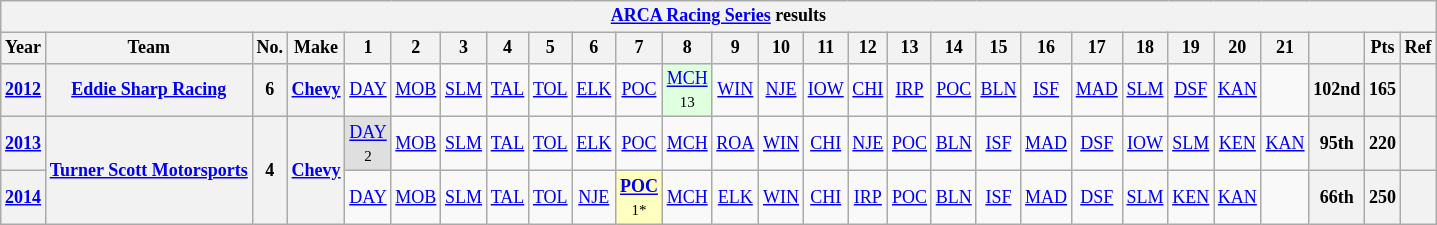<table class="wikitable" style="text-align:center; font-size:75%">
<tr>
<th colspan=28><a href='#'>ARCA Racing Series</a> results</th>
</tr>
<tr>
<th>Year</th>
<th>Team</th>
<th>No.</th>
<th>Make</th>
<th>1</th>
<th>2</th>
<th>3</th>
<th>4</th>
<th>5</th>
<th>6</th>
<th>7</th>
<th>8</th>
<th>9</th>
<th>10</th>
<th>11</th>
<th>12</th>
<th>13</th>
<th>14</th>
<th>15</th>
<th>16</th>
<th>17</th>
<th>18</th>
<th>19</th>
<th>20</th>
<th>21</th>
<th></th>
<th>Pts</th>
<th>Ref</th>
</tr>
<tr>
<th><a href='#'>2012</a></th>
<th><a href='#'>Eddie Sharp Racing</a></th>
<th>6</th>
<th><a href='#'>Chevy</a></th>
<td><a href='#'>DAY</a></td>
<td><a href='#'>MOB</a></td>
<td><a href='#'>SLM</a></td>
<td><a href='#'>TAL</a></td>
<td><a href='#'>TOL</a></td>
<td><a href='#'>ELK</a></td>
<td><a href='#'>POC</a></td>
<td style="background:#DFFFDF;"><a href='#'>MCH</a><br><small>13</small></td>
<td><a href='#'>WIN</a></td>
<td><a href='#'>NJE</a></td>
<td><a href='#'>IOW</a></td>
<td><a href='#'>CHI</a></td>
<td><a href='#'>IRP</a></td>
<td><a href='#'>POC</a></td>
<td><a href='#'>BLN</a></td>
<td><a href='#'>ISF</a></td>
<td><a href='#'>MAD</a></td>
<td><a href='#'>SLM</a></td>
<td><a href='#'>DSF</a></td>
<td><a href='#'>KAN</a></td>
<td></td>
<th>102nd</th>
<th>165</th>
<th></th>
</tr>
<tr>
<th><a href='#'>2013</a></th>
<th rowspan=2><a href='#'>Turner Scott Motorsports</a></th>
<th rowspan=2>4</th>
<th rowspan=2><a href='#'>Chevy</a></th>
<td style="background:#DFDFDF;"><a href='#'>DAY</a><br><small>2</small></td>
<td><a href='#'>MOB</a></td>
<td><a href='#'>SLM</a></td>
<td><a href='#'>TAL</a></td>
<td><a href='#'>TOL</a></td>
<td><a href='#'>ELK</a></td>
<td><a href='#'>POC</a></td>
<td><a href='#'>MCH</a></td>
<td><a href='#'>ROA</a></td>
<td><a href='#'>WIN</a></td>
<td><a href='#'>CHI</a></td>
<td><a href='#'>NJE</a></td>
<td><a href='#'>POC</a></td>
<td><a href='#'>BLN</a></td>
<td><a href='#'>ISF</a></td>
<td><a href='#'>MAD</a></td>
<td><a href='#'>DSF</a></td>
<td><a href='#'>IOW</a></td>
<td><a href='#'>SLM</a></td>
<td><a href='#'>KEN</a></td>
<td><a href='#'>KAN</a></td>
<th>95th</th>
<th>220</th>
<th></th>
</tr>
<tr>
<th><a href='#'>2014</a></th>
<td><a href='#'>DAY</a></td>
<td><a href='#'>MOB</a></td>
<td><a href='#'>SLM</a></td>
<td><a href='#'>TAL</a></td>
<td><a href='#'>TOL</a></td>
<td><a href='#'>NJE</a></td>
<td style="background:#FFFFBF;"><strong><a href='#'>POC</a></strong><br><small>1*</small></td>
<td><a href='#'>MCH</a></td>
<td><a href='#'>ELK</a></td>
<td><a href='#'>WIN</a></td>
<td><a href='#'>CHI</a></td>
<td><a href='#'>IRP</a></td>
<td><a href='#'>POC</a></td>
<td><a href='#'>BLN</a></td>
<td><a href='#'>ISF</a></td>
<td><a href='#'>MAD</a></td>
<td><a href='#'>DSF</a></td>
<td><a href='#'>SLM</a></td>
<td><a href='#'>KEN</a></td>
<td><a href='#'>KAN</a></td>
<td></td>
<th>66th</th>
<th>250</th>
<th></th>
</tr>
</table>
